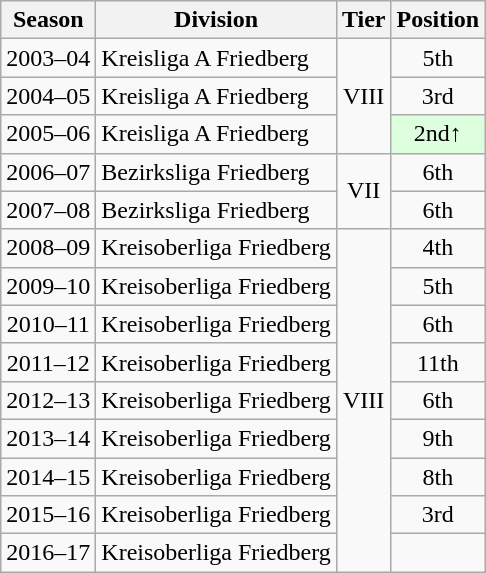<table class="wikitable">
<tr>
<th>Season</th>
<th>Division</th>
<th>Tier</th>
<th>Position</th>
</tr>
<tr align="center">
<td>2003–04</td>
<td align="left">Kreisliga A Friedberg</td>
<td rowspan=3>VIII</td>
<td>5th</td>
</tr>
<tr align="center">
<td>2004–05</td>
<td align="left">Kreisliga A Friedberg</td>
<td>3rd</td>
</tr>
<tr align="center">
<td>2005–06</td>
<td align="left">Kreisliga A Friedberg</td>
<td bgcolor="#ddffdd">2nd↑</td>
</tr>
<tr align="center">
<td>2006–07</td>
<td align="left">Bezirksliga Friedberg</td>
<td rowspan=2>VII</td>
<td>6th</td>
</tr>
<tr align="center">
<td>2007–08</td>
<td align="left">Bezirksliga Friedberg</td>
<td>6th</td>
</tr>
<tr align="center">
<td>2008–09</td>
<td align="left">Kreisoberliga Friedberg</td>
<td rowspan=9>VIII</td>
<td>4th</td>
</tr>
<tr align="center">
<td>2009–10</td>
<td align="left">Kreisoberliga Friedberg</td>
<td>5th</td>
</tr>
<tr align="center">
<td>2010–11</td>
<td align="left">Kreisoberliga Friedberg</td>
<td>6th</td>
</tr>
<tr align="center">
<td>2011–12</td>
<td align="left">Kreisoberliga Friedberg</td>
<td>11th</td>
</tr>
<tr align="center">
<td>2012–13</td>
<td align="left">Kreisoberliga Friedberg</td>
<td>6th</td>
</tr>
<tr align="center">
<td>2013–14</td>
<td align="left">Kreisoberliga Friedberg</td>
<td>9th</td>
</tr>
<tr align="center">
<td>2014–15</td>
<td align="left">Kreisoberliga Friedberg</td>
<td>8th</td>
</tr>
<tr align="center">
<td>2015–16</td>
<td align="left">Kreisoberliga Friedberg</td>
<td>3rd</td>
</tr>
<tr align="center">
<td>2016–17</td>
<td align="left">Kreisoberliga Friedberg</td>
<td></td>
</tr>
</table>
